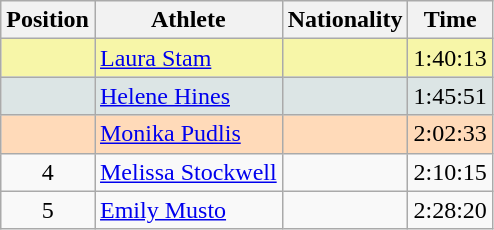<table class="wikitable sortable">
<tr>
<th>Position</th>
<th>Athlete</th>
<th>Nationality</th>
<th>Time</th>
</tr>
<tr bgcolor="#F7F6A8">
<td align=center></td>
<td><a href='#'>Laura Stam</a></td>
<td></td>
<td>1:40:13</td>
</tr>
<tr bgcolor="#DCE5E5">
<td align=center></td>
<td><a href='#'>Helene Hines</a></td>
<td></td>
<td>1:45:51</td>
</tr>
<tr bgcolor="#FFDAB9">
<td align=center></td>
<td><a href='#'>Monika Pudlis</a></td>
<td></td>
<td>2:02:33</td>
</tr>
<tr>
<td align=center>4</td>
<td><a href='#'>Melissa Stockwell</a></td>
<td></td>
<td>2:10:15</td>
</tr>
<tr>
<td align=center>5</td>
<td><a href='#'>Emily Musto</a></td>
<td></td>
<td>2:28:20</td>
</tr>
</table>
